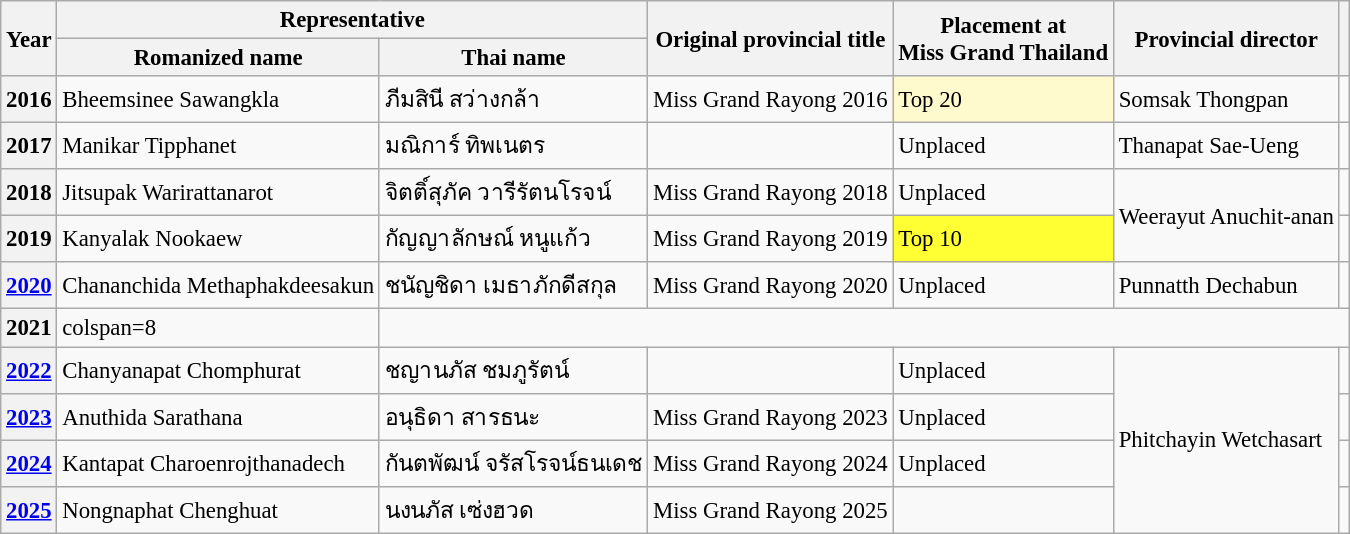<table class="wikitable defaultcenter col2left col3left col6left" style="font-size:95%;">
<tr>
<th rowspan=2>Year</th>
<th colspan=2>Representative</th>
<th rowspan=2>Original provincial title</th>
<th rowspan=2>Placement at<br>Miss Grand Thailand</th>
<th rowspan=2>Provincial director</th>
<th rowspan=2></th>
</tr>
<tr>
<th>Romanized name</th>
<th>Thai name</th>
</tr>
<tr>
<th>2016</th>
<td>Bheemsinee Sawangkla</td>
<td>ภีมสินี สว่างกล้า</td>
<td>Miss Grand Rayong 2016</td>
<td bgcolor=#FFFACD>Top 20</td>
<td>Somsak Thongpan</td>
<td></td>
</tr>
<tr>
<th>2017</th>
<td>Manikar Tipphanet</td>
<td>มณิการ์ ทิพเนตร</td>
<td></td>
<td>Unplaced</td>
<td>Thanapat Sae-Ueng</td>
<td></td>
</tr>
<tr>
<th>2018</th>
<td>Jitsupak Warirattanarot</td>
<td>จิตติ์สุภัค วารีรัตนโรจน์</td>
<td>Miss Grand Rayong 2018</td>
<td>Unplaced</td>
<td rowspan=2>Weerayut Anuchit-anan</td>
<td></td>
</tr>
<tr>
<th>2019</th>
<td>Kanyalak Nookaew</td>
<td>กัญญาลักษณ์ หนูแก้ว</td>
<td>Miss Grand Rayong 2019</td>
<td bgcolor=#FFFF33>Top 10</td>
<td></td>
</tr>
<tr>
<th><a href='#'>2020</a></th>
<td>Chananchida Methaphakdeesakun</td>
<td>ชนัญชิดา เมธาภักดีสกุล</td>
<td>Miss Grand Rayong 2020</td>
<td>Unplaced</td>
<td>Punnatth Dechabun</td>
<td></td>
</tr>
<tr>
<th>2021</th>
<td>colspan=8 </td>
</tr>
<tr>
<th><a href='#'>2022</a></th>
<td>Chanyanapat Chomphurat</td>
<td>ชญานภัส ชมภูรัตน์</td>
<td></td>
<td>Unplaced</td>
<td rowspan=4>Phitchayin Wetchasart</td>
<td></td>
</tr>
<tr>
<th><a href='#'>2023</a></th>
<td>Anuthida Sarathana</td>
<td>อนุธิดา สารธนะ</td>
<td>Miss Grand Rayong 2023</td>
<td>Unplaced</td>
<td></td>
</tr>
<tr>
<th><a href='#'>2024</a></th>
<td>Kantapat Charoenrojthanadech</td>
<td>กันตพัฒน์ จรัสโรจน์ธนเดช</td>
<td>Miss Grand Rayong 2024</td>
<td>Unplaced</td>
<td></td>
</tr>
<tr>
<th><a href='#'>2025</a></th>
<td>Nongnaphat Chenghuat</td>
<td>นงนภัส เซ่งฮวด</td>
<td>Miss Grand Rayong 2025</td>
<td></td>
</tr>
</table>
